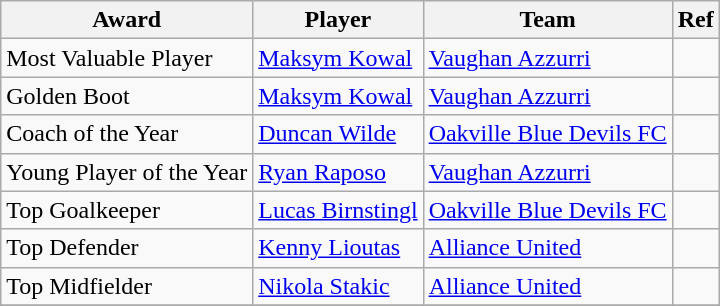<table class="wikitable">
<tr>
<th>Award</th>
<th>Player</th>
<th>Team</th>
<th>Ref</th>
</tr>
<tr>
<td>Most Valuable Player</td>
<td> <a href='#'>Maksym Kowal</a></td>
<td><a href='#'>Vaughan Azzurri</a></td>
<td></td>
</tr>
<tr>
<td>Golden Boot</td>
<td> <a href='#'>Maksym Kowal</a></td>
<td><a href='#'>Vaughan Azzurri</a></td>
<td></td>
</tr>
<tr>
<td>Coach of the Year</td>
<td> <a href='#'>Duncan Wilde</a></td>
<td><a href='#'>Oakville Blue Devils FC</a></td>
<td></td>
</tr>
<tr>
<td>Young Player of the Year</td>
<td> <a href='#'>Ryan Raposo</a></td>
<td><a href='#'>Vaughan Azzurri</a></td>
<td></td>
</tr>
<tr>
<td>Top Goalkeeper</td>
<td> <a href='#'>Lucas Birnstingl</a></td>
<td><a href='#'>Oakville Blue Devils FC</a></td>
<td></td>
</tr>
<tr>
<td>Top Defender</td>
<td> <a href='#'>Kenny Lioutas</a></td>
<td><a href='#'>Alliance United</a></td>
<td></td>
</tr>
<tr>
<td>Top Midfielder</td>
<td> <a href='#'>Nikola Stakic</a></td>
<td><a href='#'>Alliance United</a></td>
<td></td>
</tr>
<tr>
</tr>
</table>
